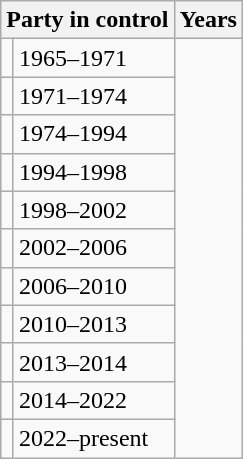<table class="wikitable">
<tr>
<th colspan="2">Party in control</th>
<th>Years</th>
</tr>
<tr>
<td></td>
<td>1965–1971</td>
</tr>
<tr>
<td></td>
<td>1971–1974</td>
</tr>
<tr>
<td></td>
<td>1974–1994</td>
</tr>
<tr>
<td></td>
<td>1994–1998</td>
</tr>
<tr>
<td></td>
<td>1998–2002</td>
</tr>
<tr>
<td></td>
<td>2002–2006</td>
</tr>
<tr>
<td></td>
<td>2006–2010</td>
</tr>
<tr>
<td></td>
<td>2010–2013</td>
</tr>
<tr>
<td></td>
<td>2013–2014</td>
</tr>
<tr>
<td></td>
<td>2014–2022</td>
</tr>
<tr>
<td></td>
<td>2022–present</td>
</tr>
</table>
